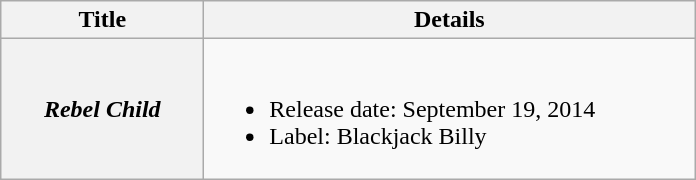<table class="wikitable plainrowheaders">
<tr>
<th style="width:8em;">Title</th>
<th style="width:20em;">Details</th>
</tr>
<tr>
<th scope="row"><em>Rebel Child</em></th>
<td><br><ul><li>Release date: September 19, 2014</li><li>Label: Blackjack Billy</li></ul></td>
</tr>
</table>
